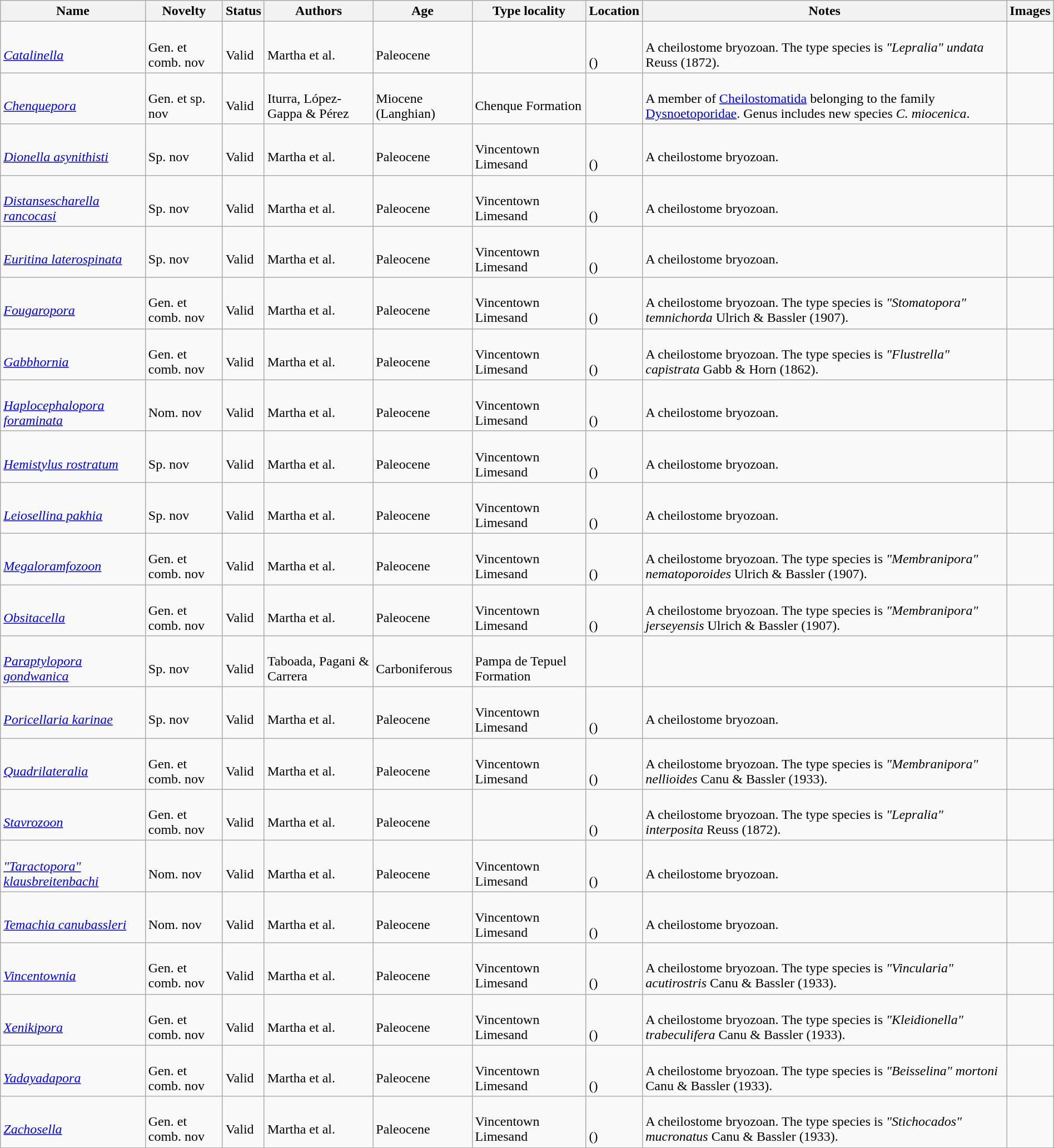<table class="wikitable sortable" align="center" width="100%">
<tr>
<th>Name</th>
<th>Novelty</th>
<th>Status</th>
<th>Authors</th>
<th>Age</th>
<th>Type locality</th>
<th>Location</th>
<th>Notes</th>
<th>Images</th>
</tr>
<tr>
<td><br><em><a href='#'>Catalinella</a></em></td>
<td><br>Gen. et comb. nov</td>
<td><br>Valid</td>
<td><br>Martha et al.</td>
<td><br>Paleocene</td>
<td></td>
<td><br><br>()</td>
<td><br>A cheilostome bryozoan. The type species is <em>"Lepralia" undata</em> Reuss (1872).</td>
<td></td>
</tr>
<tr>
<td><br><em><a href='#'>Chenquepora</a></em></td>
<td><br>Gen. et sp. nov</td>
<td><br>Valid</td>
<td><br>Iturra, López-Gappa & Pérez</td>
<td><br>Miocene (Langhian)</td>
<td><br>Chenque Formation</td>
<td><br></td>
<td><br>A member of <a href='#'>Cheilostomatida</a> belonging to the family <a href='#'>Dysnoetoporidae</a>. Genus includes new species <em>C. miocenica</em>.</td>
<td></td>
</tr>
<tr>
<td><br><em><a href='#'>Dionella asynithisti</a></em></td>
<td><br>Sp. nov</td>
<td><br>Valid</td>
<td><br>Martha et al.</td>
<td><br>Paleocene</td>
<td><br>Vincentown Limesand</td>
<td><br><br>()</td>
<td><br>A cheilostome bryozoan.</td>
<td></td>
</tr>
<tr>
<td><br><em><a href='#'>Distansescharella rancocasi</a></em></td>
<td><br>Sp. nov</td>
<td><br>Valid</td>
<td><br>Martha et al.</td>
<td><br>Paleocene</td>
<td><br>Vincentown Limesand</td>
<td><br><br>()</td>
<td><br>A cheilostome bryozoan.</td>
<td></td>
</tr>
<tr>
<td><br><em><a href='#'>Euritina laterospinata</a></em></td>
<td><br>Sp. nov</td>
<td><br>Valid</td>
<td><br>Martha et al.</td>
<td><br>Paleocene</td>
<td><br>Vincentown Limesand</td>
<td><br><br>()</td>
<td><br>A cheilostome bryozoan.</td>
<td></td>
</tr>
<tr>
<td><br><em><a href='#'>Fougaropora</a></em></td>
<td><br>Gen. et comb. nov</td>
<td><br>Valid</td>
<td><br>Martha et al.</td>
<td><br>Paleocene</td>
<td><br>Vincentown Limesand</td>
<td><br><br>()</td>
<td><br>A cheilostome bryozoan. The type species is <em>"Stomatopora" temnichorda</em> Ulrich & Bassler (1907).</td>
<td></td>
</tr>
<tr>
<td><br><em><a href='#'>Gabbhornia</a></em></td>
<td><br>Gen. et comb. nov</td>
<td><br>Valid</td>
<td><br>Martha et al.</td>
<td><br>Paleocene</td>
<td><br>Vincentown Limesand</td>
<td><br><br>()</td>
<td><br>A cheilostome bryozoan. The type species is <em>"Flustrella" capistrata</em> Gabb & Horn (1862).</td>
<td></td>
</tr>
<tr>
<td><br><em><a href='#'>Haplocephalopora foraminata</a></em></td>
<td><br>Nom. nov</td>
<td><br>Valid</td>
<td><br>Martha et al.</td>
<td><br>Paleocene</td>
<td><br>Vincentown Limesand</td>
<td><br><br>()</td>
<td><br>A cheilostome bryozoan.</td>
<td></td>
</tr>
<tr>
<td><br><em><a href='#'>Hemistylus rostratum</a></em></td>
<td><br>Sp. nov</td>
<td><br>Valid</td>
<td><br>Martha et al.</td>
<td><br>Paleocene</td>
<td><br>Vincentown Limesand</td>
<td><br><br>()</td>
<td><br>A cheilostome bryozoan.</td>
<td></td>
</tr>
<tr>
<td><br><em><a href='#'>Leiosellina pakhia</a></em></td>
<td><br>Sp. nov</td>
<td><br>Valid</td>
<td><br>Martha et al.</td>
<td><br>Paleocene</td>
<td><br>Vincentown Limesand</td>
<td><br><br>()</td>
<td><br>A cheilostome bryozoan.</td>
<td></td>
</tr>
<tr>
<td><br><em><a href='#'>Megaloramfozoon</a></em></td>
<td><br>Gen. et comb. nov</td>
<td><br>Valid</td>
<td><br>Martha et al.</td>
<td><br>Paleocene</td>
<td><br>Vincentown Limesand</td>
<td><br><br>()</td>
<td><br>A cheilostome bryozoan. The type species is <em>"Membranipora" nematoporoides</em> Ulrich & Bassler (1907).</td>
<td></td>
</tr>
<tr>
<td><br><em><a href='#'>Obsitacella</a></em></td>
<td><br>Gen. et comb. nov</td>
<td><br>Valid</td>
<td><br>Martha et al.</td>
<td><br>Paleocene</td>
<td><br>Vincentown Limesand</td>
<td><br><br>()</td>
<td><br>A cheilostome bryozoan. The type species is <em>"Membranipora" jerseyensis</em> Ulrich & Bassler (1907).</td>
<td></td>
</tr>
<tr>
<td><br><em><a href='#'>Paraptylopora gondwanica</a></em></td>
<td><br>Sp. nov</td>
<td><br>Valid</td>
<td><br>Taboada, Pagani & Carrera</td>
<td><br>Carboniferous</td>
<td><br>Pampa de Tepuel Formation</td>
<td><br></td>
<td></td>
<td></td>
</tr>
<tr>
<td><br><em><a href='#'>Poricellaria karinae</a></em></td>
<td><br>Sp. nov</td>
<td><br>Valid</td>
<td><br>Martha et al.</td>
<td><br>Paleocene</td>
<td><br>Vincentown Limesand</td>
<td><br><br>()</td>
<td><br>A cheilostome bryozoan.</td>
<td></td>
</tr>
<tr>
<td><br><em><a href='#'>Quadrilateralia</a></em></td>
<td><br>Gen. et comb. nov</td>
<td><br>Valid</td>
<td><br>Martha et al.</td>
<td><br>Paleocene</td>
<td><br>Vincentown Limesand</td>
<td><br><br>()</td>
<td><br>A cheilostome bryozoan. The type species is <em>"Membranipora" nellioides</em> Canu & Bassler (1933).</td>
<td></td>
</tr>
<tr>
<td><br><em><a href='#'>Stavrozoon</a></em></td>
<td><br>Gen. et comb. nov</td>
<td><br>Valid</td>
<td><br>Martha et al.</td>
<td><br>Paleocene</td>
<td></td>
<td><br><br>()</td>
<td><br>A cheilostome bryozoan. The type species is <em>"Lepralia" interposita</em> Reuss (1872).</td>
<td></td>
</tr>
<tr>
<td><br><em><a href='#'>"Taractopora" klausbreitenbachi</a></em></td>
<td><br>Nom. nov</td>
<td><br>Valid</td>
<td><br>Martha et al.</td>
<td><br>Paleocene</td>
<td><br>Vincentown Limesand</td>
<td><br><br>()</td>
<td><br>A cheilostome bryozoan.</td>
<td></td>
</tr>
<tr>
<td><br><em><a href='#'>Temachia canubassleri</a></em></td>
<td><br>Nom. nov</td>
<td><br>Valid</td>
<td><br>Martha et al.</td>
<td><br>Paleocene</td>
<td><br>Vincentown Limesand</td>
<td><br><br>()</td>
<td><br>A cheilostome bryozoan.</td>
<td></td>
</tr>
<tr>
<td><br><em><a href='#'>Vincentownia</a></em></td>
<td><br>Gen. et comb. nov</td>
<td><br>Valid</td>
<td><br>Martha et al.</td>
<td><br>Paleocene</td>
<td><br>Vincentown Limesand</td>
<td><br><br>()</td>
<td><br>A cheilostome bryozoan. The type species is <em>"Vincularia" acutirostris</em> Canu & Bassler (1933).</td>
<td></td>
</tr>
<tr>
<td><br><em><a href='#'>Xenikipora</a></em></td>
<td><br>Gen. et comb. nov</td>
<td><br>Valid</td>
<td><br>Martha et al.</td>
<td><br>Paleocene</td>
<td><br>Vincentown Limesand</td>
<td><br><br>()</td>
<td><br>A cheilostome bryozoan. The type species is <em>"Kleidionella" trabeculifera</em> Canu & Bassler (1933).</td>
<td></td>
</tr>
<tr>
<td><br><em><a href='#'>Yadayadapora</a></em></td>
<td><br>Gen. et comb. nov</td>
<td><br>Valid</td>
<td><br>Martha et al.</td>
<td><br>Paleocene</td>
<td><br>Vincentown Limesand</td>
<td><br><br>()</td>
<td><br>A cheilostome bryozoan. The type species is <em>"Beisselina" mortoni</em> Canu & Bassler (1933).</td>
<td></td>
</tr>
<tr>
<td><br><em><a href='#'>Zachosella</a></em></td>
<td><br>Gen. et comb. nov</td>
<td><br>Valid</td>
<td><br>Martha et al.</td>
<td><br>Paleocene</td>
<td><br>Vincentown Limesand</td>
<td><br><br>()</td>
<td><br>A cheilostome bryozoan. The type species is <em>"Stichocados" mucronatus</em> Canu & Bassler (1933).</td>
<td></td>
</tr>
<tr>
</tr>
</table>
